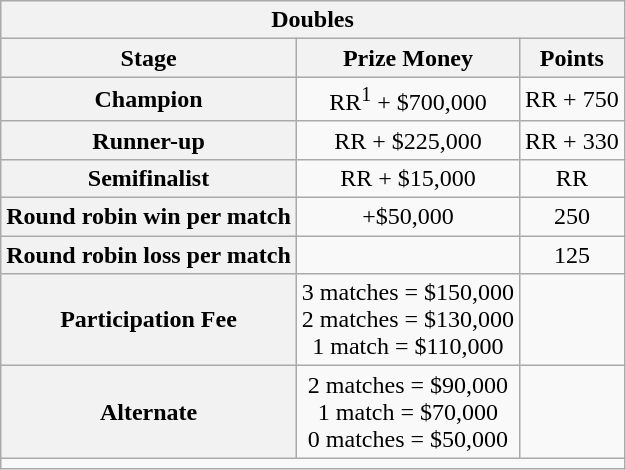<table class=wikitable style=text-align:center>
<tr style="background:#d1e4fd;">
<th colspan=3>Doubles</th>
</tr>
<tr style="background:#d1e4fd;">
<th>Stage</th>
<th>Prize Money</th>
<th>Points</th>
</tr>
<tr>
<th>Champion</th>
<td>RR<sup>1</sup> + $700,000</td>
<td>RR + 750</td>
</tr>
<tr>
<th>Runner-up</th>
<td>RR + $225,000</td>
<td>RR + 330</td>
</tr>
<tr>
<th>Semifinalist</th>
<td>RR + $15,000</td>
<td>RR</td>
</tr>
<tr>
<th>Round robin win per match</th>
<td>+$50,000</td>
<td>250</td>
</tr>
<tr>
<th>Round robin loss per match</th>
<td></td>
<td>125</td>
</tr>
<tr>
<th>Participation Fee</th>
<td>3 matches = $150,000<br>2 matches = $130,000<br>1 match = $110,000</td>
<td></td>
</tr>
<tr>
<th>Alternate</th>
<td>2 matches = $90,000<br>1 match = $70,000<br>0 matches = $50,000</td>
<td></td>
</tr>
<tr>
<td colspan="3" style="text-align:center;"></td>
</tr>
</table>
